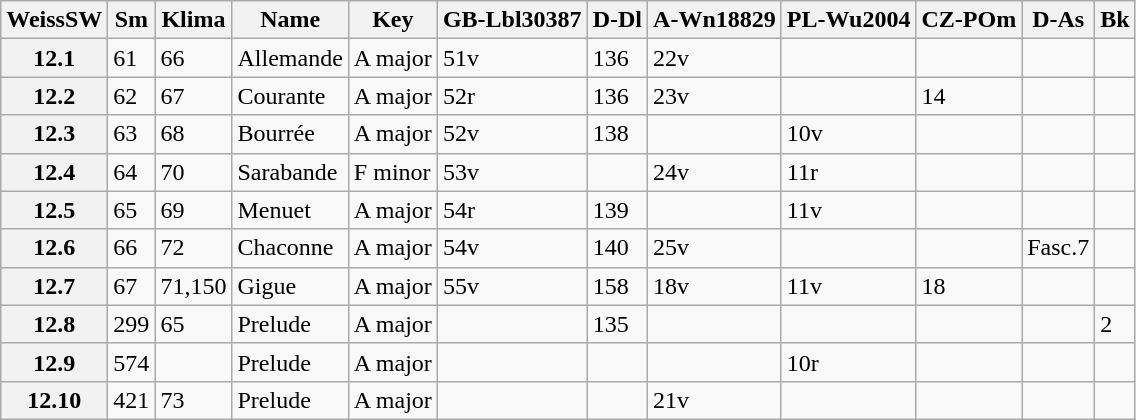<table border="1" class="wikitable sortable">
<tr>
<th data-sort-type="number">WeissSW</th>
<th>Sm</th>
<th>Klima</th>
<th class="unsortable">Name</th>
<th class="unsortable">Key</th>
<th>GB-Lbl30387</th>
<th>D-Dl</th>
<th>A-Wn18829</th>
<th>PL-Wu2004</th>
<th>CZ-POm</th>
<th>D-As</th>
<th>Bk</th>
</tr>
<tr>
<th data-sort-value="1">12.1</th>
<td>61</td>
<td>66</td>
<td>Allemande</td>
<td>A major</td>
<td>51v</td>
<td>136</td>
<td>22v</td>
<td></td>
<td></td>
<td></td>
<td></td>
</tr>
<tr>
<th data-sort-value="2">12.2</th>
<td>62</td>
<td>67</td>
<td>Courante</td>
<td>A major</td>
<td>52r</td>
<td>136</td>
<td>23v</td>
<td></td>
<td>14</td>
<td></td>
<td></td>
</tr>
<tr>
<th data-sort-value="3">12.3</th>
<td>63</td>
<td>68</td>
<td>Bourrée</td>
<td>A major</td>
<td>52v</td>
<td>138</td>
<td></td>
<td>10v</td>
<td></td>
<td></td>
<td></td>
</tr>
<tr>
<th data-sort-value="4">12.4</th>
<td>64</td>
<td>70</td>
<td>Sarabande</td>
<td>F minor</td>
<td>53v</td>
<td></td>
<td>24v</td>
<td>11r</td>
<td></td>
<td></td>
<td></td>
</tr>
<tr>
<th data-sort-value="5">12.5</th>
<td>65</td>
<td>69</td>
<td>Menuet</td>
<td>A major</td>
<td>54r</td>
<td>139</td>
<td></td>
<td>11v</td>
<td></td>
<td></td>
<td></td>
</tr>
<tr>
<th data-sort-value="6">12.6</th>
<td>66</td>
<td>72</td>
<td>Chaconne</td>
<td>A major</td>
<td>54v</td>
<td>140</td>
<td>25v</td>
<td></td>
<td></td>
<td>Fasc.7</td>
<td></td>
</tr>
<tr>
<th data-sort-value="7">12.7</th>
<td>67</td>
<td>71,150</td>
<td>Gigue</td>
<td>A major</td>
<td>55v</td>
<td>158</td>
<td>18v</td>
<td>11v</td>
<td>18</td>
<td></td>
<td></td>
</tr>
<tr>
<th data-sort-value="8">12.8</th>
<td>299</td>
<td>65</td>
<td>Prelude</td>
<td>A major</td>
<td></td>
<td>135</td>
<td></td>
<td></td>
<td></td>
<td></td>
<td>2</td>
</tr>
<tr>
<th data-sort-value="9">12.9</th>
<td>574</td>
<td></td>
<td>Prelude</td>
<td>A major</td>
<td></td>
<td></td>
<td></td>
<td>10r</td>
<td></td>
<td></td>
<td></td>
</tr>
<tr>
<th data-sort-value="10">12.10</th>
<td>421</td>
<td>73</td>
<td>Prelude</td>
<td>A major</td>
<td></td>
<td></td>
<td>21v</td>
<td></td>
<td></td>
<td></td>
<td></td>
</tr>
</table>
